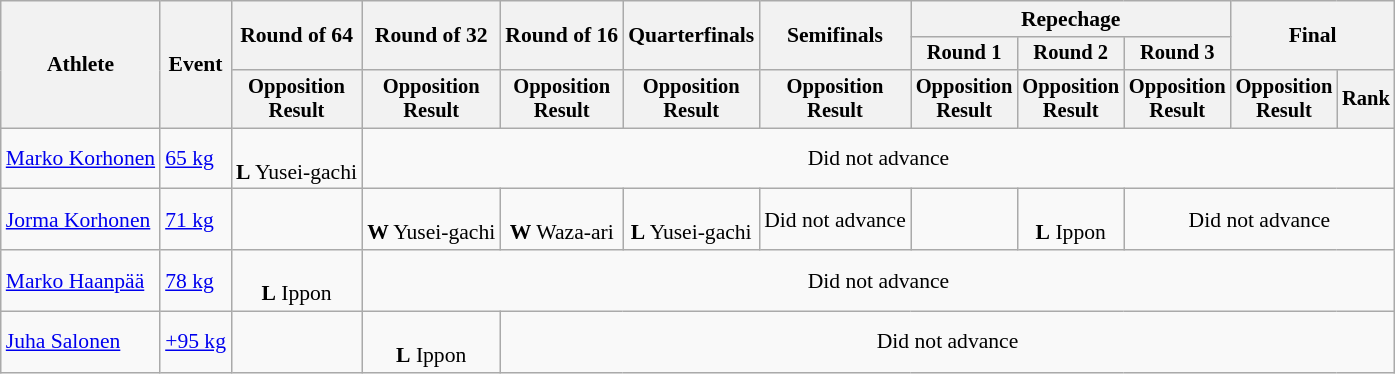<table class="wikitable" style="font-size:90%">
<tr>
<th rowspan="3">Athlete</th>
<th rowspan="3">Event</th>
<th rowspan="2">Round of 64</th>
<th rowspan="2">Round of 32</th>
<th rowspan="2">Round of 16</th>
<th rowspan="2">Quarterfinals</th>
<th rowspan="2">Semifinals</th>
<th colspan=3>Repechage</th>
<th rowspan="2" colspan=2>Final</th>
</tr>
<tr style="font-size:95%">
<th>Round 1</th>
<th>Round 2</th>
<th>Round 3</th>
</tr>
<tr style="font-size:95%">
<th>Opposition<br>Result</th>
<th>Opposition<br>Result</th>
<th>Opposition<br>Result</th>
<th>Opposition<br>Result</th>
<th>Opposition<br>Result</th>
<th>Opposition<br>Result</th>
<th>Opposition<br>Result</th>
<th>Opposition<br>Result</th>
<th>Opposition<br>Result</th>
<th>Rank</th>
</tr>
<tr align=center>
<td align=left><a href='#'>Marko Korhonen</a></td>
<td align=left><a href='#'>65 kg</a></td>
<td><br><strong>L</strong> Yusei-gachi</td>
<td colspan=9>Did not advance</td>
</tr>
<tr align=center>
<td align=left><a href='#'>Jorma Korhonen</a></td>
<td align=left><a href='#'>71 kg</a></td>
<td></td>
<td><br><strong>W</strong> Yusei-gachi</td>
<td><br><strong>W</strong> Waza-ari</td>
<td><br><strong>L</strong> Yusei-gachi</td>
<td>Did not advance</td>
<td></td>
<td><br><strong>L</strong> Ippon</td>
<td colspan=3>Did not advance</td>
</tr>
<tr align=center>
<td align=left><a href='#'>Marko Haanpää</a></td>
<td align=left><a href='#'>78 kg</a></td>
<td><br><strong>L</strong> Ippon</td>
<td colspan=9>Did not advance</td>
</tr>
<tr align=center>
<td align=left><a href='#'>Juha Salonen</a></td>
<td align=left><a href='#'>+95 kg</a></td>
<td></td>
<td><br><strong>L</strong> Ippon</td>
<td colspan=8>Did not advance</td>
</tr>
</table>
